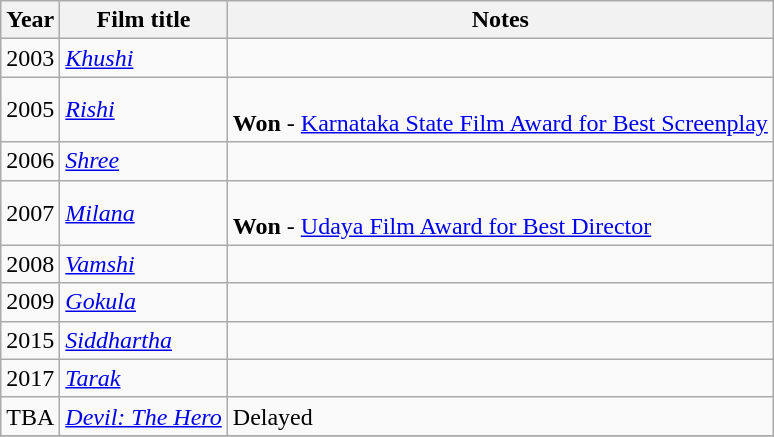<table class="wikitable sortable">
<tr>
<th>Year</th>
<th>Film title</th>
<th>Notes</th>
</tr>
<tr>
<td>2003</td>
<td><em><a href='#'>Khushi</a></em></td>
<td></td>
</tr>
<tr>
<td>2005</td>
<td><em><a href='#'>Rishi</a></em></td>
<td><br><strong>Won</strong> - <a href='#'>Karnataka State Film Award for Best Screenplay</a></td>
</tr>
<tr>
<td>2006</td>
<td><em><a href='#'>Shree</a></em></td>
<td></td>
</tr>
<tr>
<td>2007</td>
<td><em><a href='#'>Milana</a></em></td>
<td><br><strong>Won</strong> - <a href='#'>Udaya Film Award for Best Director</a></td>
</tr>
<tr>
<td>2008</td>
<td><em><a href='#'>Vamshi</a></em></td>
<td></td>
</tr>
<tr>
<td>2009</td>
<td><em><a href='#'>Gokula</a></em></td>
<td></td>
</tr>
<tr>
<td>2015</td>
<td><em><a href='#'>Siddhartha</a></em></td>
<td></td>
</tr>
<tr>
<td>2017</td>
<td><em><a href='#'>Tarak</a></em></td>
<td></td>
</tr>
<tr>
<td>TBA</td>
<td><em><a href='#'>Devil: The Hero</a></em></td>
<td>Delayed</td>
</tr>
<tr>
</tr>
</table>
